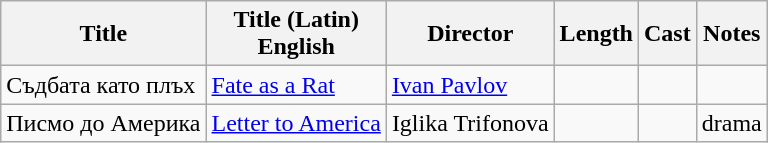<table class="wikitable">
<tr>
<th>Title</th>
<th>Title (Latin)<br>English</th>
<th>Director</th>
<th>Length</th>
<th>Cast</th>
<th>Notes</th>
</tr>
<tr>
<td>Съдбата като плъх</td>
<td><a href='#'>Fate as a Rat</a></td>
<td><a href='#'>Ivan Pavlov</a></td>
<td></td>
<td></td>
<td></td>
</tr>
<tr>
<td>Писмо до Америка</td>
<td><a href='#'>Letter to America</a></td>
<td>Iglika Trifonova</td>
<td></td>
<td></td>
<td>drama</td>
</tr>
</table>
